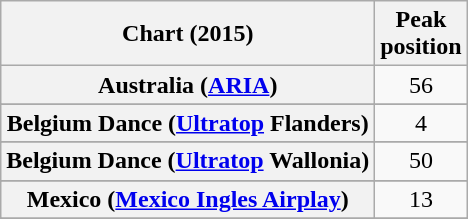<table class="wikitable sortable plainrowheaders" style="text-align:center">
<tr>
<th scope="col">Chart (2015)</th>
<th scope="col">Peak<br> position</th>
</tr>
<tr>
<th scope="row">Australia (<a href='#'>ARIA</a>)</th>
<td>56</td>
</tr>
<tr>
</tr>
<tr>
</tr>
<tr>
<th scope="row">Belgium Dance (<a href='#'>Ultratop</a> Flanders)</th>
<td align=center>4</td>
</tr>
<tr>
</tr>
<tr>
<th scope="row">Belgium Dance (<a href='#'>Ultratop</a> Wallonia)</th>
<td align=center>50</td>
</tr>
<tr>
</tr>
<tr>
</tr>
<tr>
</tr>
<tr>
<th scope="row">Mexico (<a href='#'>Mexico Ingles Airplay</a>)</th>
<td>13</td>
</tr>
<tr>
</tr>
<tr>
</tr>
<tr>
</tr>
<tr>
</tr>
</table>
